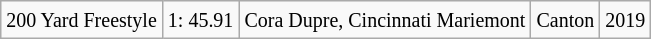<table class="wikitable">
<tr>
<td><small>200 Yard Freestyle</small></td>
<td><small>1: 45.91</small></td>
<td><small>Cora Dupre, Cincinnati Mariemont</small></td>
<td><small>Canton</small></td>
<td><small>2019</small></td>
</tr>
</table>
